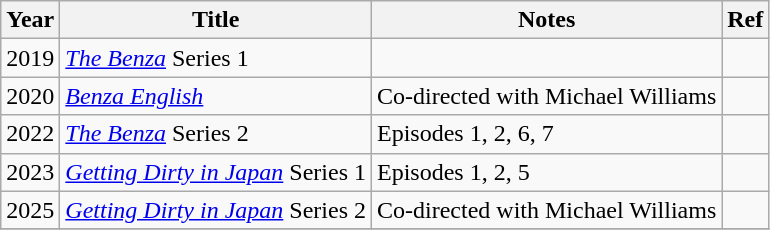<table class="wikitable">
<tr>
<th>Year</th>
<th>Title</th>
<th>Notes</th>
<th>Ref</th>
</tr>
<tr>
<td>2019</td>
<td><em><a href='#'>The Benza</a></em> Series 1</td>
<td></td>
<td></td>
</tr>
<tr>
<td>2020</td>
<td><em><a href='#'>Benza English</a></em></td>
<td>Co-directed with Michael Williams</td>
<td></td>
</tr>
<tr>
<td>2022</td>
<td><em><a href='#'>The Benza</a></em> Series 2</td>
<td>Episodes 1, 2, 6, 7</td>
<td></td>
</tr>
<tr>
<td>2023</td>
<td><em><a href='#'>Getting Dirty in Japan</a></em> Series 1</td>
<td>Episodes 1, 2, 5</td>
<td></td>
</tr>
<tr>
<td>2025</td>
<td><em><a href='#'>Getting Dirty in Japan</a></em> Series 2</td>
<td>Co-directed with Michael Williams</td>
<td></td>
</tr>
<tr>
</tr>
</table>
